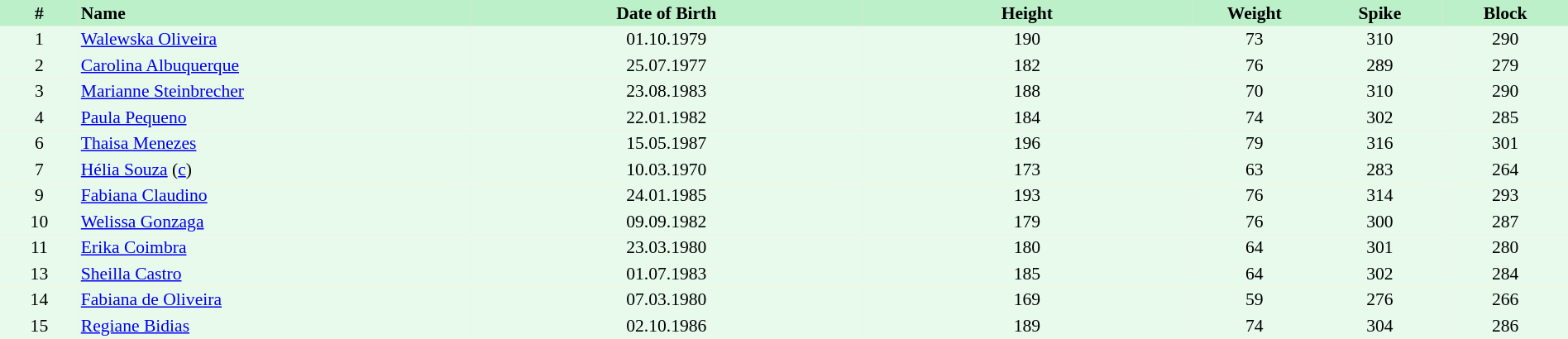<table border=0 cellpadding=2 cellspacing=0  |- bgcolor=#FFECCE style="text-align:center; font-size:90%;" width=100%>
<tr bgcolor=#BBF0C9>
<th width=5%>#</th>
<th width=25% align=left>Name</th>
<th width=25%>Date of Birth</th>
<th width=21%>Height</th>
<th width=8%>Weight</th>
<th width=8%>Spike</th>
<th width=8%>Block</th>
</tr>
<tr bgcolor=#E7FAEC>
<td>1</td>
<td align=left><a href='#'>Walewska Oliveira</a></td>
<td>01.10.1979</td>
<td>190</td>
<td>73</td>
<td>310</td>
<td>290</td>
</tr>
<tr bgcolor=#E7FAEC>
<td>2</td>
<td align=left><a href='#'>Carolina Albuquerque</a></td>
<td>25.07.1977</td>
<td>182</td>
<td>76</td>
<td>289</td>
<td>279</td>
</tr>
<tr bgcolor=#E7FAEC>
<td>3</td>
<td align=left><a href='#'>Marianne Steinbrecher</a></td>
<td>23.08.1983</td>
<td>188</td>
<td>70</td>
<td>310</td>
<td>290</td>
</tr>
<tr bgcolor=#E7FAEC>
<td>4</td>
<td align=left><a href='#'>Paula Pequeno</a></td>
<td>22.01.1982</td>
<td>184</td>
<td>74</td>
<td>302</td>
<td>285</td>
</tr>
<tr bgcolor=#E7FAEC>
<td>6</td>
<td align=left><a href='#'>Thaisa Menezes</a></td>
<td>15.05.1987</td>
<td>196</td>
<td>79</td>
<td>316</td>
<td>301</td>
</tr>
<tr bgcolor=#E7FAEC>
<td>7</td>
<td align=left><a href='#'>Hélia Souza</a> (<a href='#'>c</a>)</td>
<td>10.03.1970</td>
<td>173</td>
<td>63</td>
<td>283</td>
<td>264</td>
</tr>
<tr bgcolor=#E7FAEC>
<td>9</td>
<td align=left><a href='#'>Fabiana Claudino</a></td>
<td>24.01.1985</td>
<td>193</td>
<td>76</td>
<td>314</td>
<td>293</td>
</tr>
<tr bgcolor=#E7FAEC>
<td>10</td>
<td align=left><a href='#'>Welissa Gonzaga</a></td>
<td>09.09.1982</td>
<td>179</td>
<td>76</td>
<td>300</td>
<td>287</td>
</tr>
<tr bgcolor=#E7FAEC>
<td>11</td>
<td align=left><a href='#'>Erika Coimbra</a></td>
<td>23.03.1980</td>
<td>180</td>
<td>64</td>
<td>301</td>
<td>280</td>
</tr>
<tr bgcolor=#E7FAEC>
<td>13</td>
<td align=left><a href='#'>Sheilla Castro</a></td>
<td>01.07.1983</td>
<td>185</td>
<td>64</td>
<td>302</td>
<td>284</td>
</tr>
<tr bgcolor=#E7FAEC>
<td>14</td>
<td align=left><a href='#'>Fabiana de Oliveira</a></td>
<td>07.03.1980</td>
<td>169</td>
<td>59</td>
<td>276</td>
<td>266</td>
</tr>
<tr bgcolor=#E7FAEC>
<td>15</td>
<td align=left><a href='#'>Regiane Bidias</a></td>
<td>02.10.1986</td>
<td>189</td>
<td>74</td>
<td>304</td>
<td>286</td>
</tr>
</table>
